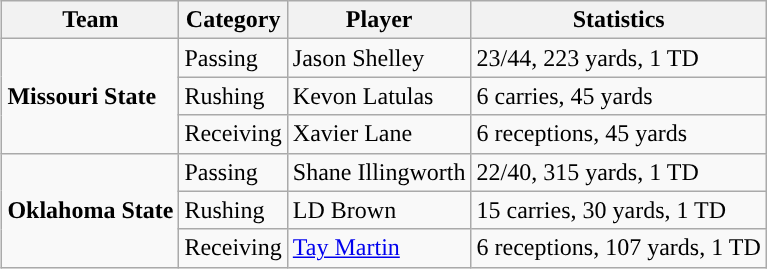<table class="wikitable" style="float: right;">
<tr>
<th>Team</th>
<th>Category</th>
<th>Player</th>
<th>Statistics</th>
</tr>
<tr>
<td rowspan=3><strong>Missouri State</strong></td>
<td>Passing</td>
<td>Jason Shelley</td>
<td>23/44, 223 yards, 1 TD</td>
</tr>
<tr>
<td>Rushing</td>
<td>Kevon Latulas</td>
<td>6 carries, 45 yards</td>
</tr>
<tr>
<td>Receiving</td>
<td>Xavier Lane</td>
<td>6 receptions, 45 yards</td>
</tr>
<tr>
<td rowspan=3><strong>Oklahoma State</strong></td>
<td>Passing</td>
<td>Shane Illingworth</td>
<td>22/40, 315 yards, 1 TD</td>
</tr>
<tr>
<td>Rushing</td>
<td>LD Brown</td>
<td>15 carries, 30 yards, 1 TD</td>
</tr>
<tr>
<td>Receiving</td>
<td><a href='#'>Tay Martin</a></td>
<td>6 receptions, 107 yards, 1 TD</td>
</tr>
</table>
